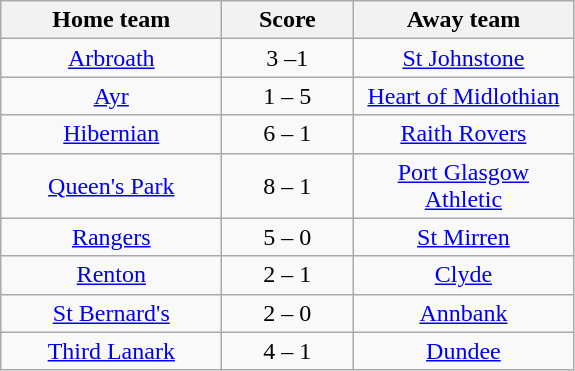<table class="wikitable" style="text-align: center">
<tr>
<th width=140>Home team</th>
<th width=80>Score</th>
<th width=140>Away team</th>
</tr>
<tr>
<td><a href='#'>Arbroath</a></td>
<td>3 –1</td>
<td><a href='#'>St Johnstone</a></td>
</tr>
<tr>
<td><a href='#'>Ayr</a></td>
<td>1 – 5</td>
<td><a href='#'>Heart of Midlothian</a></td>
</tr>
<tr>
<td><a href='#'>Hibernian</a></td>
<td>6 – 1</td>
<td><a href='#'>Raith Rovers</a></td>
</tr>
<tr>
<td><a href='#'>Queen's Park</a></td>
<td>8 – 1</td>
<td><a href='#'>Port Glasgow Athletic</a></td>
</tr>
<tr>
<td><a href='#'>Rangers</a></td>
<td>5 – 0</td>
<td><a href='#'>St Mirren</a></td>
</tr>
<tr>
<td><a href='#'>Renton</a></td>
<td>2 – 1</td>
<td><a href='#'>Clyde</a></td>
</tr>
<tr>
<td><a href='#'>St Bernard's</a></td>
<td>2 – 0</td>
<td><a href='#'>Annbank</a></td>
</tr>
<tr>
<td><a href='#'>Third Lanark</a></td>
<td>4 – 1</td>
<td><a href='#'>Dundee</a></td>
</tr>
</table>
